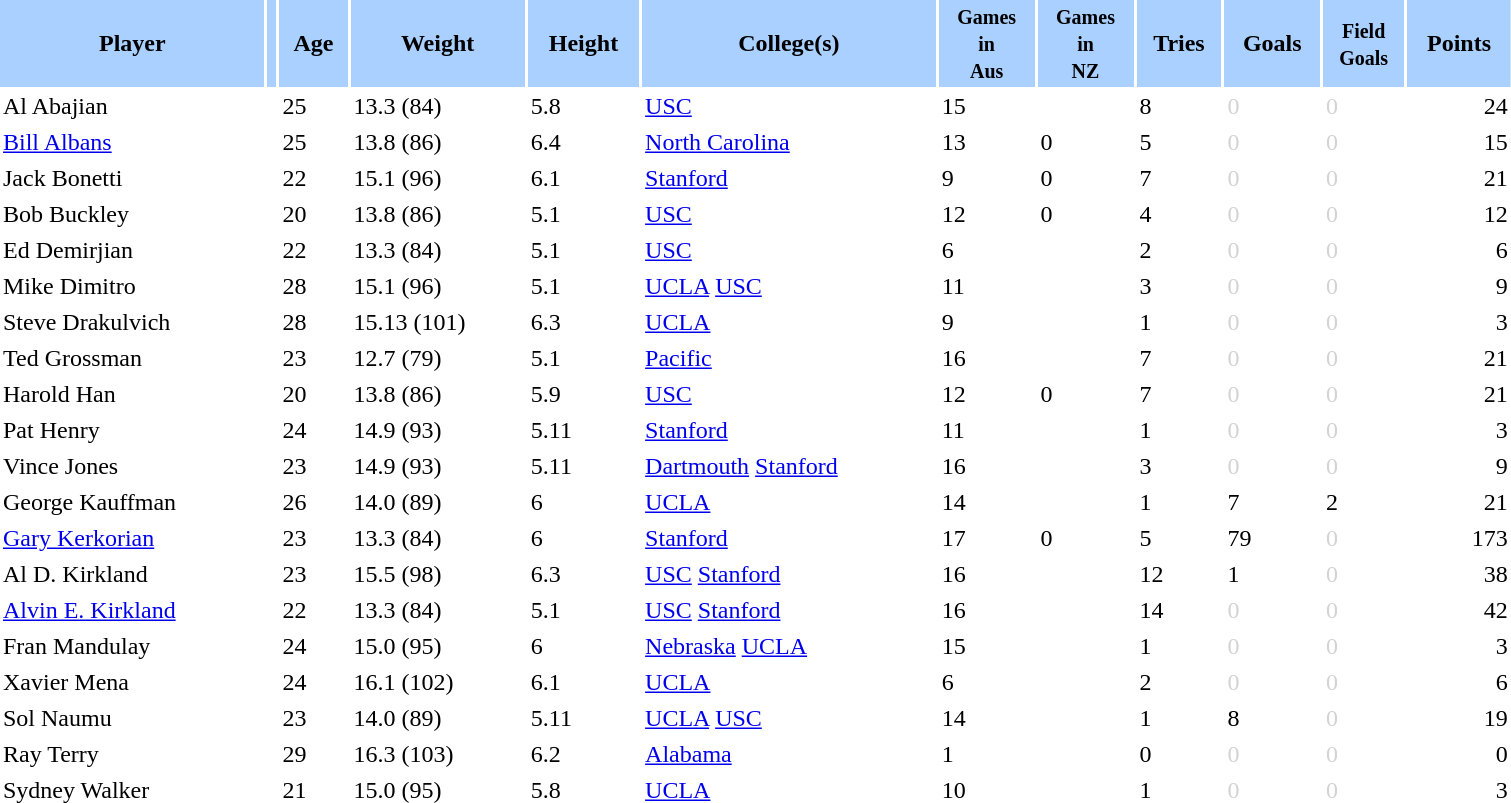<table class="sortable" border="0" cellspacing="2" cellpadding="2" style="width:80%;" style="text-align:center;">
<tr style="background:#AAD0FF">
<th>Player</th>
<th></th>
<th>Age</th>
<th>Weight</th>
<th>Height</th>
<th>College(s)</th>
<th><small>Games<br>in<br>Aus</small></th>
<th><small>Games<br>in<br>NZ</small></th>
<th>Tries</th>
<th>Goals</th>
<th><small>Field<br>Goals</small></th>
<th>Points</th>
</tr>
<tr>
<td align=left> Al Abajian</td>
<td></td>
<td>25</td>
<td>13.3 (84)</td>
<td>5.8</td>
<td align=left> <a href='#'>USC</a></td>
<td>15</td>
<td></td>
<td>8</td>
<td style="color:lightgray">0</td>
<td style="color:lightgray">0</td>
<td align=right>24</td>
</tr>
<tr>
<td align=left> <a href='#'>Bill Albans</a></td>
<td></td>
<td>25</td>
<td>13.8 (86)</td>
<td>6.4</td>
<td align=left> <a href='#'>North Carolina</a></td>
<td>13</td>
<td>0</td>
<td>5</td>
<td style="color:lightgray">0</td>
<td style="color:lightgray">0</td>
<td align=right>15</td>
</tr>
<tr>
<td align=left> Jack Bonetti</td>
<td></td>
<td>22</td>
<td>15.1 (96)</td>
<td>6.1</td>
<td align=left> <a href='#'>Stanford</a></td>
<td>9</td>
<td>0</td>
<td>7</td>
<td style="color:lightgray">0</td>
<td style="color:lightgray">0</td>
<td align=right>21</td>
</tr>
<tr>
<td align=left> Bob Buckley</td>
<td></td>
<td>20</td>
<td>13.8 (86)</td>
<td>5.1</td>
<td align=left> <a href='#'>USC</a></td>
<td>12</td>
<td>0</td>
<td>4</td>
<td style="color:lightgray">0</td>
<td style="color:lightgray">0</td>
<td align=right>12</td>
</tr>
<tr>
<td align=left> Ed Demirjian</td>
<td></td>
<td>22</td>
<td>13.3 (84)</td>
<td>5.1</td>
<td align=left> <a href='#'>USC</a></td>
<td>6</td>
<td></td>
<td>2</td>
<td style="color:lightgray">0</td>
<td style="color:lightgray">0</td>
<td align=right>6</td>
</tr>
<tr>
<td align=left> Mike Dimitro</td>
<td></td>
<td>28</td>
<td>15.1 (96)</td>
<td>5.1</td>
<td align=left> <a href='#'>UCLA</a>  <a href='#'>USC</a></td>
<td>11</td>
<td></td>
<td>3</td>
<td style="color:lightgray">0</td>
<td style="color:lightgray">0</td>
<td align=right>9</td>
</tr>
<tr>
<td align=left> Steve Drakulvich</td>
<td></td>
<td>28</td>
<td>15.13 (101)</td>
<td>6.3</td>
<td align=left> <a href='#'>UCLA</a></td>
<td>9</td>
<td></td>
<td>1</td>
<td style="color:lightgray">0</td>
<td style="color:lightgray">0</td>
<td align=right>3</td>
</tr>
<tr>
<td align=left> Ted Grossman</td>
<td></td>
<td>23</td>
<td>12.7 (79)</td>
<td>5.1</td>
<td align=left> <a href='#'>Pacific</a></td>
<td>16</td>
<td></td>
<td>7</td>
<td style="color:lightgray">0</td>
<td style="color:lightgray">0</td>
<td align=right>21</td>
</tr>
<tr>
<td align=left> Harold Han</td>
<td></td>
<td>20</td>
<td>13.8 (86)</td>
<td>5.9</td>
<td align=left> <a href='#'>USC</a></td>
<td>12</td>
<td>0</td>
<td>7</td>
<td style="color:lightgray">0</td>
<td style="color:lightgray">0</td>
<td align=right>21</td>
</tr>
<tr>
<td align=left> Pat Henry</td>
<td></td>
<td>24</td>
<td>14.9 (93)</td>
<td>5.11</td>
<td align=left> <a href='#'>Stanford</a></td>
<td>11</td>
<td></td>
<td>1</td>
<td style="color:lightgray">0</td>
<td style="color:lightgray">0</td>
<td align=right>3</td>
</tr>
<tr>
<td align=left> Vince Jones</td>
<td></td>
<td>23</td>
<td>14.9 (93)</td>
<td>5.11</td>
<td align=left> <a href='#'>Dartmouth</a>  <a href='#'>Stanford</a></td>
<td>16</td>
<td></td>
<td>3</td>
<td style="color:lightgray">0</td>
<td style="color:lightgray">0</td>
<td align=right>9</td>
</tr>
<tr>
<td align=left> George Kauffman</td>
<td></td>
<td>26</td>
<td>14.0 (89)</td>
<td>6</td>
<td align=left> <a href='#'>UCLA</a></td>
<td>14</td>
<td></td>
<td>1</td>
<td>7</td>
<td>2</td>
<td align=right>21</td>
</tr>
<tr>
<td align=left> <a href='#'>Gary Kerkorian</a></td>
<td></td>
<td>23</td>
<td>13.3 (84)</td>
<td>6</td>
<td align=left> <a href='#'>Stanford</a></td>
<td>17</td>
<td>0</td>
<td>5</td>
<td>79</td>
<td style="color:lightgray">0</td>
<td align=right>173</td>
</tr>
<tr>
<td align=left> Al D. Kirkland</td>
<td></td>
<td>23</td>
<td>15.5 (98)</td>
<td>6.3</td>
<td align=left> <a href='#'>USC</a>  <a href='#'>Stanford</a></td>
<td>16</td>
<td></td>
<td>12</td>
<td>1</td>
<td style="color:lightgray">0</td>
<td align=right>38</td>
</tr>
<tr>
<td align=left> <a href='#'>Alvin E. Kirkland</a></td>
<td></td>
<td>22</td>
<td>13.3 (84)</td>
<td>5.1</td>
<td align=left> <a href='#'>USC</a>  <a href='#'>Stanford</a></td>
<td>16</td>
<td></td>
<td>14</td>
<td style="color:lightgray">0</td>
<td style="color:lightgray">0</td>
<td align=right>42</td>
</tr>
<tr>
<td align=left> Fran Mandulay</td>
<td></td>
<td>24</td>
<td>15.0 (95)</td>
<td>6</td>
<td align=left> <a href='#'>Nebraska</a>  <a href='#'>UCLA</a></td>
<td>15</td>
<td></td>
<td>1</td>
<td style="color:lightgray">0</td>
<td style="color:lightgray">0</td>
<td align=right>3</td>
</tr>
<tr>
<td align=left> Xavier Mena</td>
<td></td>
<td>24</td>
<td>16.1 (102)</td>
<td>6.1</td>
<td align=left> <a href='#'>UCLA</a></td>
<td>6</td>
<td></td>
<td>2</td>
<td style="color:lightgray">0</td>
<td style="color:lightgray">0</td>
<td align=right>6</td>
</tr>
<tr>
<td align=left> Sol Naumu</td>
<td></td>
<td>23</td>
<td>14.0 (89)</td>
<td>5.11</td>
<td align=left> <a href='#'>UCLA</a>  <a href='#'>USC</a></td>
<td>14</td>
<td></td>
<td>1</td>
<td>8</td>
<td style="color:lightgray">0</td>
<td align=right>19</td>
</tr>
<tr>
<td align=left> Ray Terry</td>
<td></td>
<td>29</td>
<td>16.3 (103)</td>
<td>6.2</td>
<td align=left> <a href='#'>Alabama</a></td>
<td>1</td>
<td></td>
<td>0</td>
<td style="color:lightgray">0</td>
<td style="color:lightgray">0</td>
<td align=right>0</td>
</tr>
<tr>
<td align=left> Sydney Walker</td>
<td></td>
<td>21</td>
<td>15.0 (95)</td>
<td>5.8</td>
<td align=left> <a href='#'>UCLA</a></td>
<td>10</td>
<td></td>
<td>1</td>
<td style="color:lightgray">0</td>
<td style="color:lightgray">0</td>
<td align=right>3</td>
</tr>
</table>
